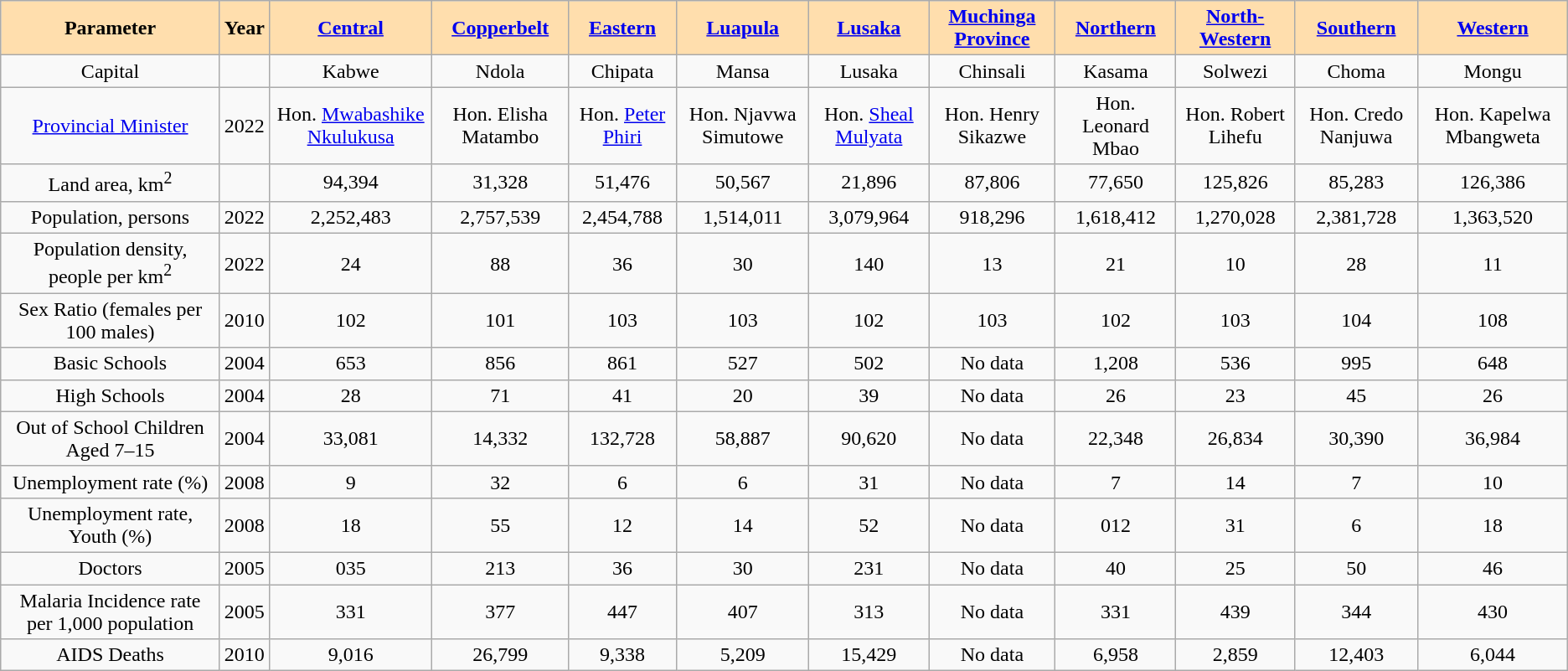<table class="wikitable sortable collapsible" style="text-align: center;">
<tr>
<th style="background:navajowhite;">Parameter</th>
<th style="background:navajowhite;">Year</th>
<th style="background:navajowhite;"><a href='#'>Central</a></th>
<th style="background:navajowhite;"><a href='#'>Copperbelt</a></th>
<th style="background:navajowhite;"><a href='#'>Eastern</a></th>
<th style="background:navajowhite;"><a href='#'>Luapula</a></th>
<th style="background:navajowhite;"><a href='#'>Lusaka</a></th>
<th style="background:navajowhite;"><a href='#'>Muchinga Province</a></th>
<th style="background:navajowhite;"><a href='#'>Northern</a></th>
<th style="background:navajowhite;"><a href='#'>North-Western</a></th>
<th style="background:navajowhite;"><a href='#'>Southern</a></th>
<th style="background:navajowhite;"><a href='#'>Western</a></th>
</tr>
<tr>
<td>Capital</td>
<td></td>
<td>Kabwe</td>
<td>Ndola</td>
<td>Chipata</td>
<td>Mansa</td>
<td>Lusaka</td>
<td>Chinsali</td>
<td>Kasama</td>
<td>Solwezi</td>
<td>Choma</td>
<td>Mongu</td>
</tr>
<tr>
<td><a href='#'>Provincial Minister</a></td>
<td>2022</td>
<td>Hon. <a href='#'>Mwabashike Nkulukusa</a></td>
<td>Hon. Elisha Matambo</td>
<td>Hon. <a href='#'>Peter Phiri</a></td>
<td>Hon. Njavwa Simutowe</td>
<td>Hon. <a href='#'>Sheal Mulyata</a></td>
<td>Hon. Henry Sikazwe</td>
<td>Hon. Leonard Mbao</td>
<td>Hon. Robert Lihefu</td>
<td>Hon. Credo Nanjuwa</td>
<td>Hon. Kapelwa Mbangweta</td>
</tr>
<tr>
<td>Land area, km<sup>2</sup></td>
<td></td>
<td>94,394</td>
<td>31,328</td>
<td>51,476</td>
<td>50,567</td>
<td>21,896</td>
<td>87,806</td>
<td>77,650</td>
<td>125,826</td>
<td>85,283</td>
<td>126,386</td>
</tr>
<tr>
<td>Population, persons</td>
<td>2022</td>
<td>2,252,483</td>
<td>2,757,539</td>
<td>2,454,788</td>
<td>1,514,011</td>
<td>3,079,964</td>
<td>918,296</td>
<td>1,618,412</td>
<td>1,270,028</td>
<td>2,381,728</td>
<td>1,363,520</td>
</tr>
<tr>
<td>Population density, people per km<sup>2</sup></td>
<td>2022</td>
<td>24</td>
<td>88</td>
<td>36</td>
<td>30</td>
<td>140</td>
<td>13</td>
<td>21</td>
<td>10</td>
<td>28</td>
<td>11</td>
</tr>
<tr>
<td>Sex Ratio (females per 100 males)</td>
<td>2010</td>
<td>102</td>
<td>101</td>
<td>103</td>
<td>103</td>
<td>102</td>
<td>103</td>
<td>102</td>
<td>103</td>
<td>104</td>
<td>108</td>
</tr>
<tr>
<td>Basic Schools</td>
<td>2004</td>
<td>653</td>
<td>856</td>
<td>861</td>
<td>527</td>
<td>502</td>
<td>No data</td>
<td>1,208</td>
<td>536</td>
<td>995</td>
<td>648</td>
</tr>
<tr>
<td>High Schools</td>
<td>2004</td>
<td>28</td>
<td>71</td>
<td>41</td>
<td>20</td>
<td>39</td>
<td>No data</td>
<td>26</td>
<td>23</td>
<td>45</td>
<td>26</td>
</tr>
<tr>
<td>Out of School Children Aged 7–15</td>
<td>2004</td>
<td>33,081</td>
<td>14,332</td>
<td>132,728</td>
<td>58,887</td>
<td>90,620</td>
<td>No data</td>
<td>22,348</td>
<td>26,834</td>
<td>30,390</td>
<td>36,984</td>
</tr>
<tr>
<td>Unemployment rate (%)</td>
<td>2008</td>
<td>9</td>
<td>32</td>
<td>6</td>
<td>6</td>
<td>31</td>
<td>No data</td>
<td>7</td>
<td>14</td>
<td>7</td>
<td>10</td>
</tr>
<tr>
<td>Unemployment rate, Youth (%)</td>
<td>2008</td>
<td>18</td>
<td>55</td>
<td>12</td>
<td>14</td>
<td>52</td>
<td>No data</td>
<td>012</td>
<td>31</td>
<td>6</td>
<td>18</td>
</tr>
<tr>
<td>Doctors</td>
<td>2005</td>
<td>035</td>
<td>213</td>
<td>36</td>
<td>30</td>
<td>231</td>
<td>No data</td>
<td>40</td>
<td>25</td>
<td>50</td>
<td>46</td>
</tr>
<tr>
<td>Malaria Incidence rate per 1,000 population</td>
<td>2005</td>
<td>331</td>
<td>377</td>
<td>447</td>
<td>407</td>
<td>313</td>
<td>No data</td>
<td>331</td>
<td>439</td>
<td>344</td>
<td>430</td>
</tr>
<tr>
<td>AIDS Deaths</td>
<td>2010</td>
<td>9,016</td>
<td>26,799</td>
<td>9,338</td>
<td>5,209</td>
<td>15,429</td>
<td>No data</td>
<td>6,958</td>
<td>2,859</td>
<td>12,403</td>
<td>6,044</td>
</tr>
</table>
